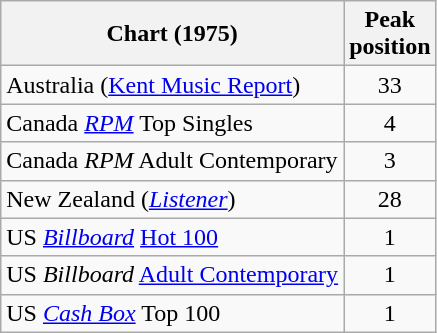<table class="wikitable sortable">
<tr>
<th align="left">Chart (1975)</th>
<th align="left">Peak<br>position</th>
</tr>
<tr>
<td>Australia (<a href='#'>Kent Music Report</a>)</td>
<td style="text-align:center;">33</td>
</tr>
<tr>
<td>Canada <a href='#'><em>RPM</em></a> Top Singles</td>
<td style="text-align:center;">4</td>
</tr>
<tr>
<td>Canada <em>RPM</em> Adult Contemporary</td>
<td style="text-align:center;">3</td>
</tr>
<tr>
<td>New Zealand (<em><a href='#'>Listener</a></em>)</td>
<td style="text-align:center;">28</td>
</tr>
<tr>
<td>US <em><a href='#'>Billboard</a></em> <a href='#'>Hot 100</a></td>
<td style="text-align:center;">1</td>
</tr>
<tr>
<td>US <em>Billboard</em> <a href='#'>Adult Contemporary</a></td>
<td style="text-align:center;">1</td>
</tr>
<tr>
<td>US <a href='#'><em>Cash Box</em></a> Top 100</td>
<td align="center">1</td>
</tr>
</table>
